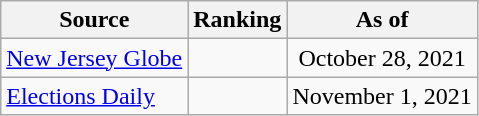<table class="wikitable" style="text-align:center">
<tr>
<th>Source</th>
<th>Ranking</th>
<th>As of</th>
</tr>
<tr>
<td align=left><a href='#'>New Jersey Globe</a></td>
<td></td>
<td>October 28, 2021</td>
</tr>
<tr>
<td align=left><a href='#'>Elections Daily</a></td>
<td></td>
<td>November 1, 2021</td>
</tr>
</table>
